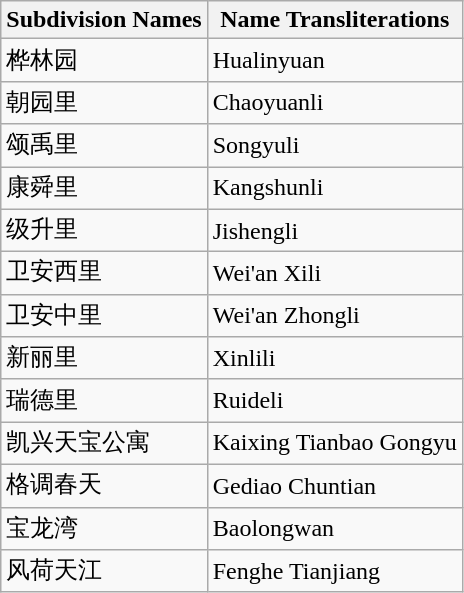<table class="wikitable sortable">
<tr>
<th>Subdivision Names</th>
<th>Name Transliterations</th>
</tr>
<tr>
<td>桦林园</td>
<td>Hualinyuan</td>
</tr>
<tr>
<td>朝园里</td>
<td>Chaoyuanli</td>
</tr>
<tr>
<td>颂禹里</td>
<td>Songyuli</td>
</tr>
<tr>
<td>康舜里</td>
<td>Kangshunli</td>
</tr>
<tr>
<td>级升里</td>
<td>Jishengli</td>
</tr>
<tr>
<td>卫安西里</td>
<td>Wei'an Xili</td>
</tr>
<tr>
<td>卫安中里</td>
<td>Wei'an Zhongli</td>
</tr>
<tr>
<td>新丽里</td>
<td>Xinlili</td>
</tr>
<tr>
<td>瑞德里</td>
<td>Ruideli</td>
</tr>
<tr>
<td>凯兴天宝公寓</td>
<td>Kaixing Tianbao Gongyu</td>
</tr>
<tr>
<td>格调春天</td>
<td>Gediao Chuntian</td>
</tr>
<tr>
<td>宝龙湾</td>
<td>Baolongwan</td>
</tr>
<tr>
<td>风荷天江</td>
<td>Fenghe Tianjiang</td>
</tr>
</table>
